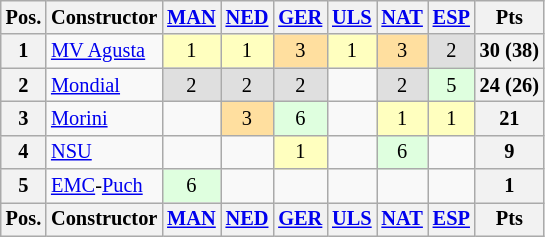<table class="wikitable" style="font-size: 85%; text-align:center">
<tr>
<th>Pos.</th>
<th>Constructor</th>
<th><a href='#'>MAN</a><br></th>
<th><a href='#'>NED</a><br></th>
<th><a href='#'>GER</a><br></th>
<th><a href='#'>ULS</a><br></th>
<th><a href='#'>NAT</a><br></th>
<th><a href='#'>ESP</a><br></th>
<th>Pts</th>
</tr>
<tr>
<th>1</th>
<td align="left"> <a href='#'>MV Agusta</a></td>
<td style="background:#ffffbf;">1</td>
<td style="background:#ffffbf;">1</td>
<td style="background:#ffdf9f;">3</td>
<td style="background:#ffffbf;">1</td>
<td style="background:#ffdf9f;">3</td>
<td style="background:#dfdfdf;">2</td>
<th>30 (38)</th>
</tr>
<tr>
<th>2</th>
<td align="left"> <a href='#'>Mondial</a></td>
<td style="background:#dfdfdf;">2</td>
<td style="background:#dfdfdf;">2</td>
<td style="background:#dfdfdf;">2</td>
<td></td>
<td style="background:#dfdfdf;">2</td>
<td style="background:#dfffdf;">5</td>
<th>24 (26)</th>
</tr>
<tr>
<th>3</th>
<td align="left"> <a href='#'>Morini</a></td>
<td></td>
<td style="background:#ffdf9f;">3</td>
<td style="background:#dfffdf;">6</td>
<td></td>
<td style="background:#ffffbf;">1</td>
<td style="background:#ffffbf;">1</td>
<th>21</th>
</tr>
<tr>
<th>4</th>
<td align="left"> <a href='#'>NSU</a></td>
<td></td>
<td></td>
<td style="background:#ffffbf;">1</td>
<td></td>
<td style="background:#dfffdf;">6</td>
<td></td>
<th>9</th>
</tr>
<tr>
<th>5</th>
<td align="left"> <a href='#'>EMC</a>-<a href='#'>Puch</a></td>
<td style="background:#dfffdf;">6</td>
<td></td>
<td></td>
<td></td>
<td></td>
<td></td>
<th>1</th>
</tr>
<tr>
<th>Pos.</th>
<th>Constructor</th>
<th><a href='#'>MAN</a><br></th>
<th><a href='#'>NED</a><br></th>
<th><a href='#'>GER</a><br></th>
<th><a href='#'>ULS</a><br></th>
<th><a href='#'>NAT</a><br></th>
<th><a href='#'>ESP</a><br></th>
<th>Pts</th>
</tr>
</table>
